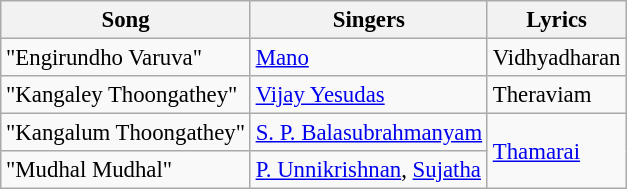<table class="wikitable" style="font-size:95%;">
<tr>
<th>Song</th>
<th>Singers</th>
<th>Lyrics</th>
</tr>
<tr>
<td>"Engirundho Varuva"</td>
<td><a href='#'>Mano</a></td>
<td>Vidhyadharan</td>
</tr>
<tr>
<td>"Kangaley Thoongathey"</td>
<td><a href='#'>Vijay Yesudas</a></td>
<td>Theraviam</td>
</tr>
<tr>
<td>"Kangalum Thoongathey"</td>
<td><a href='#'>S. P. Balasubrahmanyam</a></td>
<td rowspan=2><a href='#'>Thamarai</a></td>
</tr>
<tr>
<td>"Mudhal Mudhal"</td>
<td><a href='#'>P. Unnikrishnan</a>, <a href='#'>Sujatha</a></td>
</tr>
</table>
